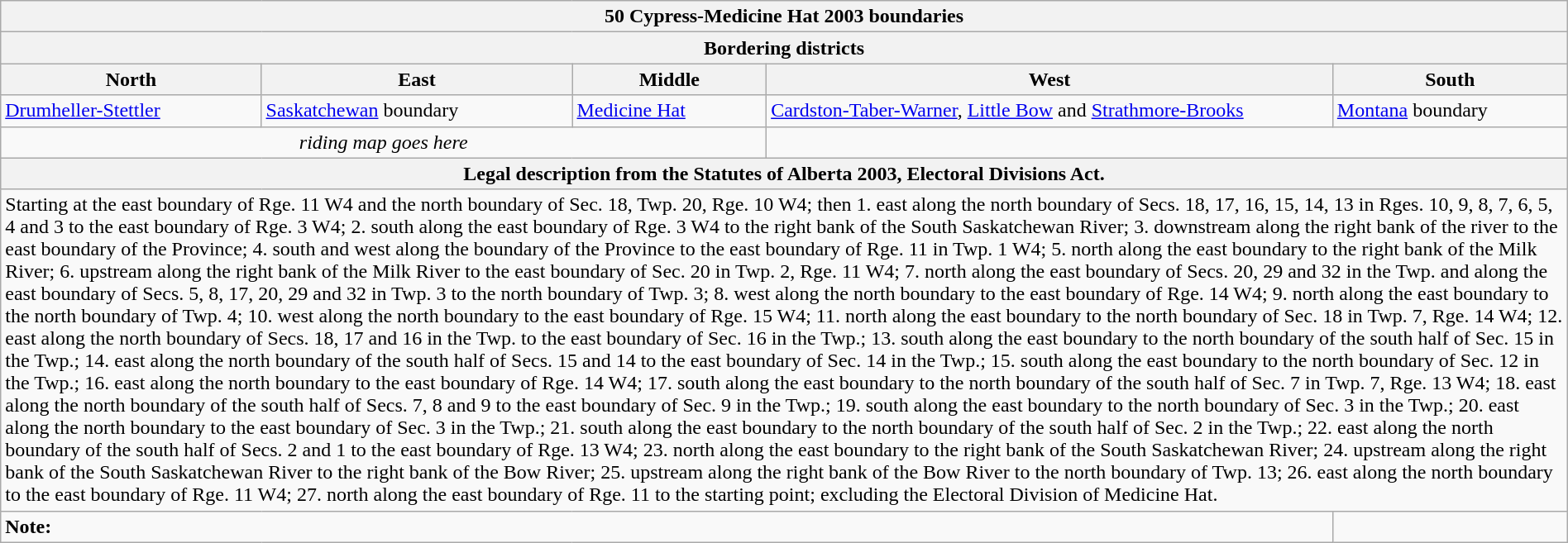<table class="wikitable collapsible collapsed" style="width:100%;">
<tr>
<th colspan=5>50 Cypress-Medicine Hat 2003 boundaries</th>
</tr>
<tr>
<th colspan=5>Bordering districts</th>
</tr>
<tr>
<th>North</th>
<th>East</th>
<th>Middle</th>
<th>West</th>
<th>South</th>
</tr>
<tr>
<td><a href='#'>Drumheller-Stettler</a></td>
<td><a href='#'>Saskatchewan</a> boundary</td>
<td><a href='#'>Medicine Hat</a></td>
<td><a href='#'>Cardston-Taber-Warner</a>, <a href='#'>Little Bow</a> and <a href='#'>Strathmore-Brooks</a></td>
<td><a href='#'>Montana</a> boundary</td>
</tr>
<tr>
<td colspan=3 align=center><em>riding map goes here</em></td>
<td colspan=2 align=center></td>
</tr>
<tr>
<th colspan=5>Legal description from the Statutes of Alberta 2003, Electoral Divisions Act.</th>
</tr>
<tr>
<td colspan=5>Starting at the east boundary of Rge. 11 W4 and the north boundary of Sec. 18, Twp. 20, Rge. 10 W4; then 1. east along the north boundary of Secs. 18, 17, 16, 15, 14, 13 in Rges. 10, 9, 8, 7, 6, 5, 4 and 3 to the east boundary of Rge. 3 W4; 2. south along the east boundary of Rge. 3 W4 to the right bank of the South Saskatchewan River; 3. downstream along the right bank of the river to the east boundary of the Province; 4. south and west along the boundary of the Province to the east boundary of Rge. 11 in Twp. 1 W4; 5. north along the east boundary to the right bank of the Milk River; 6. upstream along the right bank of the Milk River to the east boundary of Sec. 20 in Twp. 2, Rge. 11 W4; 7. north along the east boundary of Secs. 20, 29 and 32 in the Twp. and along the east boundary of Secs. 5, 8, 17, 20, 29 and 32 in Twp. 3 to the north boundary of Twp. 3; 8. west along the north boundary to the east boundary of Rge. 14 W4; 9. north along the east boundary to the north boundary of Twp. 4; 10. west along the north boundary to the east boundary of Rge. 15 W4; 11. north along the east boundary to the north boundary of Sec. 18 in Twp. 7, Rge. 14 W4; 12. east along the north boundary of Secs. 18, 17 and 16 in the Twp. to the east boundary of Sec. 16 in the Twp.; 13. south along the east boundary to the north boundary of the south half of Sec. 15 in the Twp.; 14. east along the north boundary of the south half of Secs. 15 and 14 to the east boundary of Sec. 14 in the Twp.; 15. south along the east boundary to the north boundary of Sec. 12 in the Twp.; 16. east along the north boundary to the east boundary of Rge. 14 W4; 17. south along the east boundary to the north boundary of the south half of Sec. 7 in Twp. 7, Rge. 13 W4; 18. east along the north boundary of the south half of Secs. 7, 8 and 9 to the east boundary of Sec. 9 in the Twp.; 19. south along the east boundary to the north boundary of Sec. 3 in the Twp.; 20. east along the north boundary to the east boundary of Sec. 3 in the Twp.; 21. south along the east boundary to the north boundary of the south half of Sec. 2 in the Twp.; 22. east along the north boundary of the south half of Secs. 2 and 1 to the east boundary of Rge. 13 W4; 23. north along the east boundary to the right bank of the South Saskatchewan River; 24. upstream along the right bank of the South Saskatchewan River to the right bank of the Bow River; 25. upstream along the right bank of the Bow River to the north boundary of Twp. 13; 26. east along the north boundary to the east boundary of Rge. 11 W4; 27. north along the east boundary of Rge. 11 to the starting point; excluding the Electoral Division of Medicine Hat.</td>
</tr>
<tr>
<td colspan=4><strong>Note:</strong></td>
</tr>
</table>
